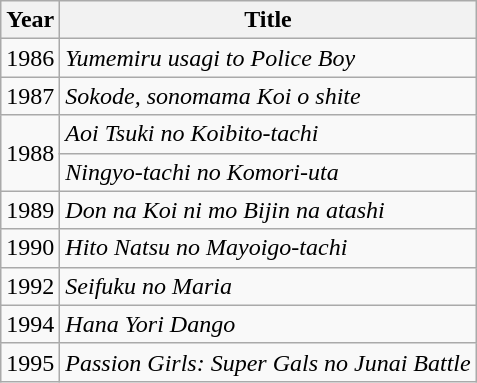<table class="wikitable">
<tr>
<th>Year</th>
<th>Title</th>
</tr>
<tr>
<td>1986</td>
<td><em>Yumemiru usagi to Police Boy</em></td>
</tr>
<tr>
<td>1987</td>
<td><em>Sokode, sonomama Koi o shite</em></td>
</tr>
<tr>
<td rowspan="2">1988</td>
<td><em>Aoi Tsuki no Koibito-tachi</em></td>
</tr>
<tr>
<td><em>Ningyo-tachi no Komori-uta</em></td>
</tr>
<tr>
<td>1989</td>
<td><em>Don na Koi ni mo Bijin na atashi</em></td>
</tr>
<tr>
<td>1990</td>
<td><em>Hito Natsu no Mayoigo-tachi</em></td>
</tr>
<tr>
<td>1992</td>
<td><em>Seifuku no Maria</em></td>
</tr>
<tr>
<td>1994</td>
<td><em>Hana Yori Dango</em></td>
</tr>
<tr>
<td>1995</td>
<td><em>Passion Girls: Super Gals no Junai Battle</em></td>
</tr>
</table>
